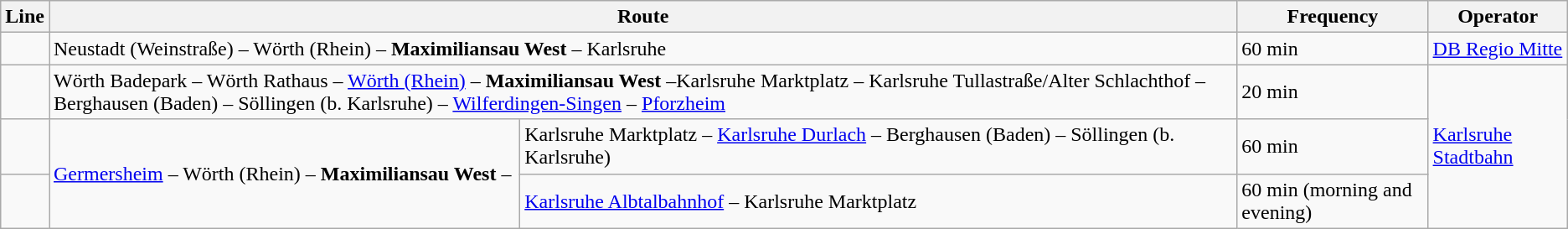<table class="wikitable">
<tr>
<th>Line</th>
<th colspan="2">Route</th>
<th>Frequency</th>
<th>Operator</th>
</tr>
<tr>
<td align="center"><strong></strong></td>
<td colspan="2">Neustadt (Weinstraße) – Wörth (Rhein) – <strong>Maximiliansau West</strong> – Karlsruhe</td>
<td>60 min</td>
<td><a href='#'>DB Regio Mitte</a></td>
</tr>
<tr>
<td align="center"><strong></strong></td>
<td colspan="2">Wörth Badepark – Wörth Rathaus – <a href='#'>Wörth (Rhein)</a> – <strong>Maximiliansau West</strong> –Karlsruhe Marktplatz – Karlsruhe Tullastraße/Alter Schlachthof – Berghausen (Baden) – Söllingen (b. Karlsruhe) – <a href='#'>Wilferdingen-Singen</a> – <a href='#'>Pforzheim</a></td>
<td>20 min</td>
<td rowspan="3"><a href='#'>Karlsruhe Stadtbahn</a></td>
</tr>
<tr>
<td align="center"><strong></strong></td>
<td rowspan="2"><a href='#'>Germersheim</a> – Wörth (Rhein) – <strong>Maximiliansau West</strong> –</td>
<td>Karlsruhe Marktplatz – <a href='#'>Karlsruhe Durlach</a> – Berghausen (Baden) – Söllingen (b. Karlsruhe)</td>
<td>60 min</td>
</tr>
<tr>
<td align="center"><strong></strong></td>
<td><a href='#'>Karlsruhe Albtalbahnhof</a> – Karlsruhe Marktplatz</td>
<td>60 min (morning and evening)</td>
</tr>
</table>
